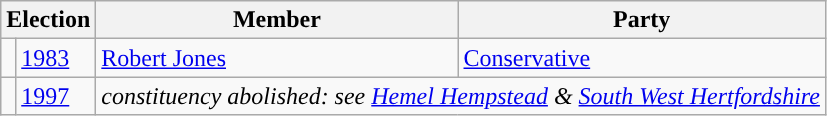<table class="wikitable">
<tr>
<th colspan="2">Election</th>
<th>Member</th>
<th>Party</th>
</tr>
<tr>
<td style="color:inherit;background-color: "></td>
<td><a href='#'>1983</a></td>
<td><a href='#'>Robert Jones</a></td>
<td><a href='#'>Conservative</a></td>
</tr>
<tr>
<td></td>
<td><a href='#'>1997</a></td>
<td colspan="2"><em>constituency abolished: see <a href='#'>Hemel Hempstead</a> & <a href='#'>South West Hertfordshire</a></em></td>
</tr>
</table>
